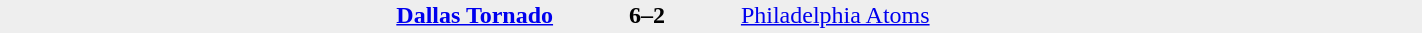<table style="width:75%; background:#eee;" cellspacing="0">
<tr>
<td rowspan="3" style="text-align:center; font-size:85%; width:15%;"></td>
<td style="width:24%; text-align:right;"><strong><a href='#'>Dallas Tornado</a></strong></td>
<td style="text-align:center; width:13%;"><strong>6–2</strong></td>
<td width=24%><a href='#'>Philadelphia Atoms</a></td>
<td rowspan="3" style="font-size:85%; vertical-align:top;"></td>
</tr>
<tr style=font-size:85%>
<td align=right valign=top></td>
<td valign=top></td>
<td align=left valign=top></td>
</tr>
</table>
